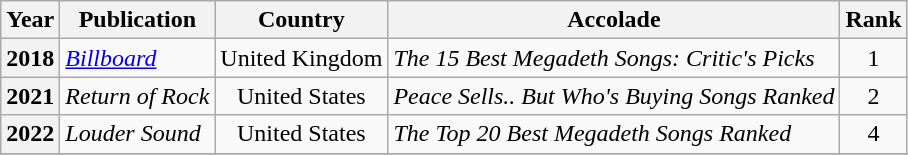<table class="wikitable plainrowheaders" style="text-align:left;">
<tr>
<th scope="col">Year</th>
<th scope="col">Publication</th>
<th scope="col">Country</th>
<th scope="col">Accolade</th>
<th scope="col">Rank</th>
</tr>
<tr>
<th scope="row">2018</th>
<td><em><a href='#'>Billboard</a></em></td>
<td style="text-align:center;">United Kingdom</td>
<td><em>The 15 Best Megadeth Songs: Critic's Picks</em></td>
<td style="text-align:center;">1</td>
</tr>
<tr>
<th scope="row">2021</th>
<td><em>Return of Rock</em></td>
<td style="text-align:center;">United States</td>
<td><em>Peace Sells.. But Who's Buying Songs Ranked</em></td>
<td style="text-align:center;">2</td>
</tr>
<tr>
<th scope="row">2022</th>
<td><em>Louder Sound</em></td>
<td style="text-align:center;">United States</td>
<td><em>The Top 20 Best Megadeth Songs Ranked</em></td>
<td style="text-align:center;">4</td>
</tr>
<tr>
</tr>
</table>
